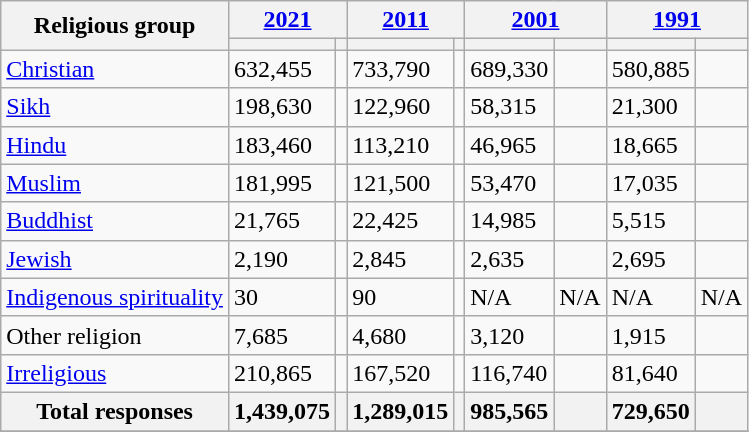<table class="wikitable collapsible sortable">
<tr>
<th rowspan="2">Religious group</th>
<th colspan="2"><a href='#'>2021</a></th>
<th colspan="2"><a href='#'>2011</a></th>
<th colspan="2"><a href='#'>2001</a></th>
<th colspan="2"><a href='#'>1991</a></th>
</tr>
<tr>
<th><a href='#'></a></th>
<th></th>
<th></th>
<th></th>
<th></th>
<th></th>
<th></th>
<th></th>
</tr>
<tr>
<td><a href='#'>Christian</a></td>
<td>632,455</td>
<td></td>
<td>733,790</td>
<td></td>
<td>689,330</td>
<td></td>
<td>580,885</td>
<td></td>
</tr>
<tr>
<td><a href='#'>Sikh</a></td>
<td>198,630</td>
<td></td>
<td>122,960</td>
<td></td>
<td>58,315</td>
<td></td>
<td>21,300</td>
<td></td>
</tr>
<tr>
<td><a href='#'>Hindu</a></td>
<td>183,460</td>
<td></td>
<td>113,210</td>
<td></td>
<td>46,965</td>
<td></td>
<td>18,665</td>
<td></td>
</tr>
<tr>
<td><a href='#'>Muslim</a></td>
<td>181,995</td>
<td></td>
<td>121,500</td>
<td></td>
<td>53,470</td>
<td></td>
<td>17,035</td>
<td></td>
</tr>
<tr>
<td><a href='#'>Buddhist</a></td>
<td>21,765</td>
<td></td>
<td>22,425</td>
<td></td>
<td>14,985</td>
<td></td>
<td>5,515</td>
<td></td>
</tr>
<tr>
<td><a href='#'>Jewish</a></td>
<td>2,190</td>
<td></td>
<td>2,845</td>
<td></td>
<td>2,635</td>
<td></td>
<td>2,695</td>
<td></td>
</tr>
<tr>
<td><a href='#'>Indigenous spirituality</a></td>
<td>30</td>
<td></td>
<td>90</td>
<td></td>
<td>N/A</td>
<td>N/A</td>
<td>N/A</td>
<td>N/A</td>
</tr>
<tr>
<td>Other religion</td>
<td>7,685</td>
<td></td>
<td>4,680</td>
<td></td>
<td>3,120</td>
<td></td>
<td>1,915</td>
<td></td>
</tr>
<tr>
<td><a href='#'>Irreligious</a></td>
<td>210,865</td>
<td></td>
<td>167,520</td>
<td></td>
<td>116,740</td>
<td></td>
<td>81,640</td>
<td></td>
</tr>
<tr class="sortbottom">
<th>Total responses</th>
<th>1,439,075</th>
<th></th>
<th>1,289,015</th>
<th></th>
<th>985,565</th>
<th></th>
<th>729,650</th>
<th></th>
</tr>
<tr>
</tr>
</table>
